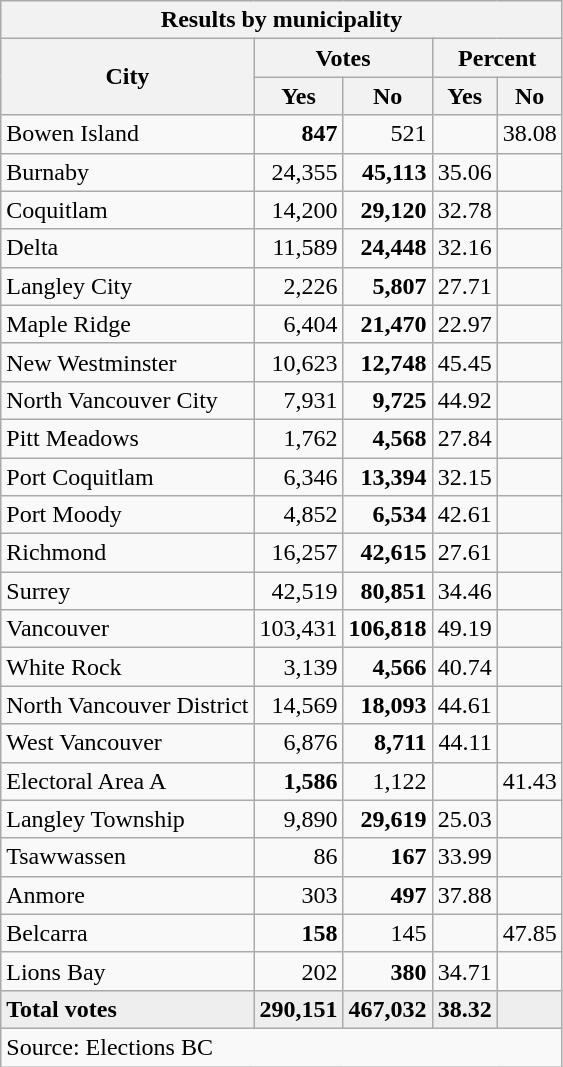<table class="wikitable sortable mw-collapsible mw-collapsed" style="text-align:right;">
<tr>
<th colspan="5">Results by municipality</th>
</tr>
<tr>
<th style="width:#50%" rowspan="2">City</th>
<th colspan="2">Votes</th>
<th colspan="2">Percent</th>
</tr>
<tr>
<th>Yes</th>
<th>No</th>
<th>Yes</th>
<th>No</th>
</tr>
<tr>
<td style="text-align:left">Bowen Island</td>
<td><strong>847</strong></td>
<td>521</td>
<td></td>
<td>38.08</td>
</tr>
<tr>
<td style="text-align:left">Burnaby</td>
<td>24,355</td>
<td><strong>45,113</strong></td>
<td>35.06</td>
<td></td>
</tr>
<tr>
<td style="text-align:left">Coquitlam</td>
<td>14,200</td>
<td><strong>29,120</strong></td>
<td>32.78</td>
<td></td>
</tr>
<tr>
<td style="text-align:left">Delta</td>
<td>11,589</td>
<td><strong>24,448</strong></td>
<td>32.16</td>
<td></td>
</tr>
<tr>
<td style="text-align:left">Langley City</td>
<td>2,226</td>
<td><strong>5,807</strong></td>
<td>27.71</td>
<td></td>
</tr>
<tr>
<td style="text-align:left">Maple Ridge</td>
<td>6,404</td>
<td><strong>21,470</strong></td>
<td>22.97</td>
<td></td>
</tr>
<tr>
<td style="text-align:left">New Westminster</td>
<td>10,623</td>
<td><strong>12,748</strong></td>
<td>45.45</td>
<td></td>
</tr>
<tr>
<td style="text-align:left">North Vancouver City</td>
<td>7,931</td>
<td><strong>9,725</strong></td>
<td>44.92</td>
<td></td>
</tr>
<tr>
<td style="text-align:left">Pitt Meadows</td>
<td>1,762</td>
<td><strong>4,568</strong></td>
<td>27.84</td>
<td></td>
</tr>
<tr>
<td style="text-align:left">Port Coquitlam</td>
<td>6,346</td>
<td><strong>13,394</strong></td>
<td>32.15</td>
<td></td>
</tr>
<tr>
<td style="text-align:left">Port Moody</td>
<td>4,852</td>
<td><strong>6,534</strong></td>
<td>42.61</td>
<td></td>
</tr>
<tr>
<td style="text-align:left">Richmond</td>
<td>16,257</td>
<td><strong>42,615</strong></td>
<td>27.61</td>
<td></td>
</tr>
<tr>
<td style="text-align:left">Surrey</td>
<td>42,519</td>
<td><strong>80,851</strong></td>
<td>34.46</td>
<td></td>
</tr>
<tr>
<td style="text-align:left">Vancouver</td>
<td>103,431</td>
<td><strong>106,818</strong></td>
<td>49.19</td>
<td></td>
</tr>
<tr>
<td style="text-align:left">White Rock</td>
<td>3,139</td>
<td><strong>4,566</strong></td>
<td>40.74</td>
<td></td>
</tr>
<tr>
<td style="text-align:left">North Vancouver District</td>
<td>14,569</td>
<td><strong>18,093</strong></td>
<td>44.61</td>
<td></td>
</tr>
<tr>
<td style="text-align:left">West Vancouver</td>
<td>6,876</td>
<td><strong>8,711</strong></td>
<td>44.11</td>
<td></td>
</tr>
<tr>
<td style="text-align:left">Electoral Area A</td>
<td><strong>1,586</strong></td>
<td>1,122</td>
<td></td>
<td>41.43</td>
</tr>
<tr>
<td style="text-align:left">Langley Township</td>
<td>9,890</td>
<td><strong>29,619</strong></td>
<td>25.03</td>
<td></td>
</tr>
<tr>
<td style="text-align:left">Tsawwassen</td>
<td>86</td>
<td><strong>167</strong></td>
<td>33.99</td>
<td></td>
</tr>
<tr>
<td style="text-align:left">Anmore</td>
<td>303</td>
<td><strong>497</strong></td>
<td>37.88</td>
<td></td>
</tr>
<tr>
<td style="text-align:left">Belcarra</td>
<td><strong>158</strong></td>
<td>145</td>
<td></td>
<td>47.85</td>
</tr>
<tr>
<td style="text-align:left">Lions Bay</td>
<td>202</td>
<td><strong>380</strong></td>
<td>34.71</td>
<td></td>
</tr>
<tr style="background-color:#EEEEEE">
<td style="text-align:left"><strong>Total votes</strong></td>
<td><strong>290,151</strong></td>
<td><strong>467,032</strong></td>
<td><strong>38.32</strong></td>
<td></td>
</tr>
<tr>
<td style="text-align:left" colspan="5">Source: Elections BC</td>
</tr>
</table>
